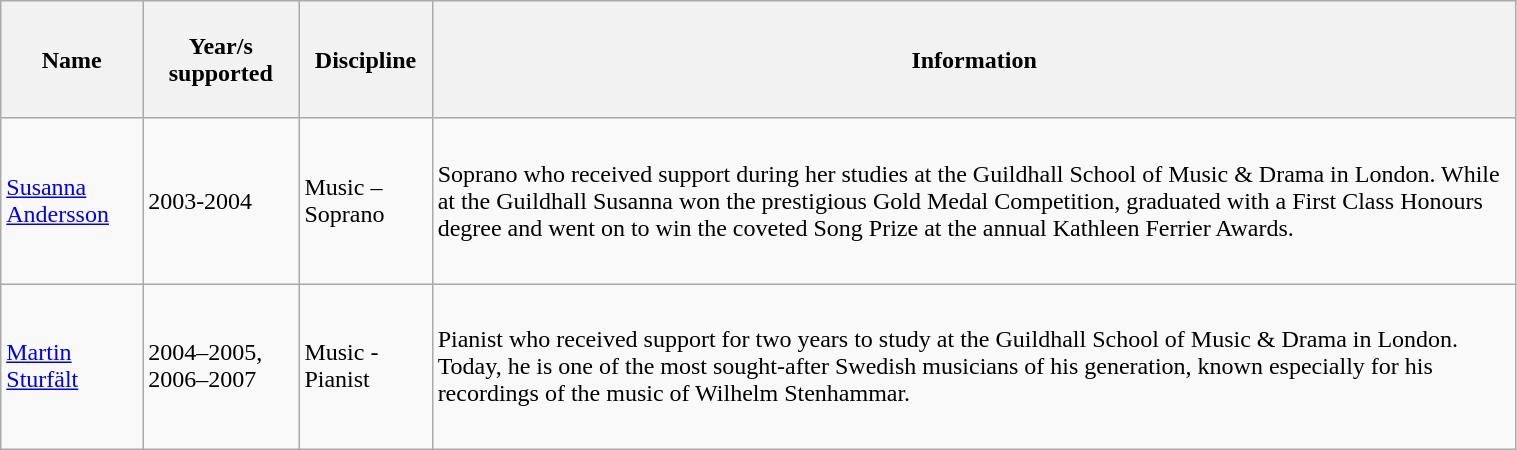<table class="wikitable sortable" style="width: 80%; height: 300px; padding: 10px; margin: 10px;">
<tr>
<th>Name</th>
<th>Year/s supported</th>
<th>Discipline</th>
<th>Information</th>
</tr>
<tr>
<td><a href='#'>Susanna Andersson</a></td>
<td>2003-2004</td>
<td>Music – Soprano</td>
<td>Soprano who received support during her studies at the Guildhall School of Music & Drama in London. While at the Guildhall Susanna won the prestigious Gold Medal Competition, graduated with a First Class Honours degree and went on to win the coveted Song Prize at the annual Kathleen Ferrier Awards.</td>
</tr>
<tr>
<td><a href='#'>Martin Sturfält</a></td>
<td>2004–2005, 2006–2007</td>
<td>Music - Pianist</td>
<td>Pianist who received support for two years to study at the Guildhall School of Music & Drama in London. Today, he is one of the most sought-after Swedish musicians of his generation, known especially for his recordings of the music of Wilhelm Stenhammar.</td>
</tr>
</table>
